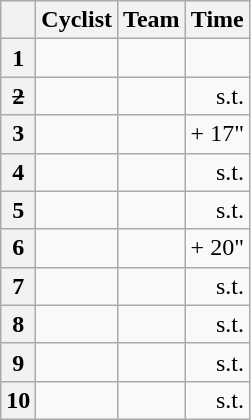<table class="wikitable">
<tr>
<th></th>
<th>Cyclist</th>
<th>Team</th>
<th>Time</th>
</tr>
<tr>
<th>1</th>
<td></td>
<td></td>
<td align="right"></td>
</tr>
<tr>
<th><s>2</s></th>
<td><s></s></td>
<td></td>
<td align="right">s.t.</td>
</tr>
<tr>
<th>3</th>
<td></td>
<td></td>
<td align="right">+ 17"</td>
</tr>
<tr>
<th>4</th>
<td></td>
<td></td>
<td align="right">s.t.</td>
</tr>
<tr>
<th>5</th>
<td></td>
<td></td>
<td align="right">s.t.</td>
</tr>
<tr>
<th>6</th>
<td></td>
<td></td>
<td align="right">+ 20"</td>
</tr>
<tr>
<th>7</th>
<td></td>
<td></td>
<td align="right">s.t.</td>
</tr>
<tr>
<th>8</th>
<td></td>
<td></td>
<td align="right">s.t.</td>
</tr>
<tr>
<th>9</th>
<td></td>
<td></td>
<td align="right">s.t.</td>
</tr>
<tr>
<th>10</th>
<td></td>
<td></td>
<td align="right">s.t.</td>
</tr>
</table>
